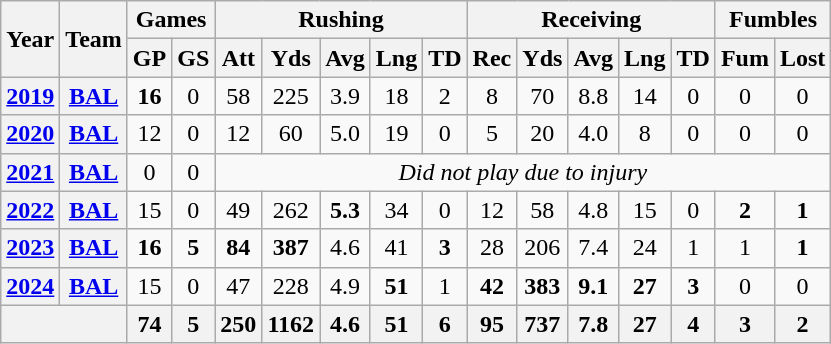<table class="wikitable" style="text-align:center; width=%75">
<tr>
<th rowspan="2">Year</th>
<th rowspan="2">Team</th>
<th colspan="2">Games</th>
<th colspan="5">Rushing</th>
<th colspan="5">Receiving</th>
<th colspan="2">Fumbles</th>
</tr>
<tr>
<th>GP</th>
<th>GS</th>
<th>Att</th>
<th>Yds</th>
<th>Avg</th>
<th>Lng</th>
<th>TD</th>
<th>Rec</th>
<th>Yds</th>
<th>Avg</th>
<th>Lng</th>
<th>TD</th>
<th>Fum</th>
<th>Lost</th>
</tr>
<tr>
<th><a href='#'>2019</a></th>
<th><a href='#'>BAL</a></th>
<td><strong>16</strong></td>
<td>0</td>
<td>58</td>
<td>225</td>
<td>3.9</td>
<td>18</td>
<td>2</td>
<td>8</td>
<td>70</td>
<td>8.8</td>
<td>14</td>
<td>0</td>
<td>0</td>
<td>0</td>
</tr>
<tr>
<th><a href='#'>2020</a></th>
<th><a href='#'>BAL</a></th>
<td>12</td>
<td>0</td>
<td>12</td>
<td>60</td>
<td>5.0</td>
<td>19</td>
<td>0</td>
<td>5</td>
<td>20</td>
<td>4.0</td>
<td>8</td>
<td>0</td>
<td>0</td>
<td>0</td>
</tr>
<tr>
<th><a href='#'>2021</a></th>
<th><a href='#'>BAL</a></th>
<td>0</td>
<td>0</td>
<td colspan="12"><em>Did not play due to injury</em></td>
</tr>
<tr>
<th><a href='#'>2022</a></th>
<th><a href='#'>BAL</a></th>
<td>15</td>
<td>0</td>
<td>49</td>
<td>262</td>
<td><strong>5.3</strong></td>
<td>34</td>
<td>0</td>
<td>12</td>
<td>58</td>
<td>4.8</td>
<td>15</td>
<td>0</td>
<td><strong>2</strong></td>
<td><strong>1</strong></td>
</tr>
<tr>
<th><a href='#'>2023</a></th>
<th><a href='#'>BAL</a></th>
<td><strong>16</strong></td>
<td><strong>5</strong></td>
<td><strong>84</strong></td>
<td><strong>387</strong></td>
<td>4.6</td>
<td>41</td>
<td><strong>3</strong></td>
<td>28</td>
<td>206</td>
<td>7.4</td>
<td>24</td>
<td>1</td>
<td>1</td>
<td><strong>1</strong></td>
</tr>
<tr>
<th><a href='#'>2024</a></th>
<th><a href='#'>BAL</a></th>
<td>15</td>
<td>0</td>
<td>47</td>
<td>228</td>
<td>4.9</td>
<td><strong>51</strong></td>
<td>1</td>
<td><strong>42</strong></td>
<td><strong>383</strong></td>
<td><strong>9.1</strong></td>
<td><strong>27</strong></td>
<td><strong>3</strong></td>
<td>0</td>
<td>0</td>
</tr>
<tr>
<th colspan="2"></th>
<th>74</th>
<th>5</th>
<th>250</th>
<th>1162</th>
<th>4.6</th>
<th>51</th>
<th>6</th>
<th>95</th>
<th>737</th>
<th>7.8</th>
<th>27</th>
<th>4</th>
<th>3</th>
<th>2</th>
</tr>
</table>
